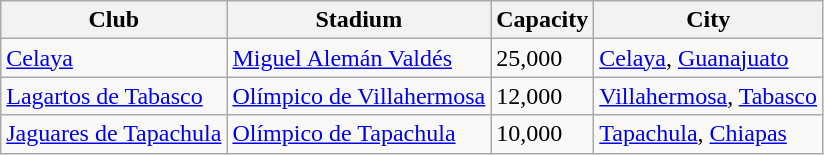<table class="wikitable">
<tr>
<th align=center>Club</th>
<th>Stadium</th>
<th>Capacity</th>
<th>City</th>
</tr>
<tr>
<td><a href='#'>Celaya</a></td>
<td><a href='#'>Miguel Alemán Valdés</a></td>
<td>25,000</td>
<td><a href='#'>Celaya</a>, <a href='#'>Guanajuato</a></td>
</tr>
<tr>
<td><a href='#'>Lagartos de Tabasco</a></td>
<td><a href='#'>Olímpico de Villahermosa</a></td>
<td>12,000</td>
<td><a href='#'>Villahermosa</a>, <a href='#'>Tabasco</a></td>
</tr>
<tr>
<td><a href='#'>Jaguares de Tapachula</a></td>
<td><a href='#'>Olímpico de Tapachula</a></td>
<td>10,000</td>
<td><a href='#'>Tapachula</a>, <a href='#'>Chiapas</a></td>
</tr>
</table>
